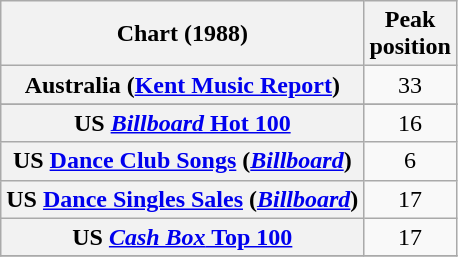<table class="wikitable sortable plainrowheaders" style="text-align:center">
<tr>
<th scope="col">Chart (1988)</th>
<th scope="col">Peak<br>position</th>
</tr>
<tr>
<th scope="row">Australia (<a href='#'>Kent Music Report</a>)</th>
<td>33</td>
</tr>
<tr>
</tr>
<tr>
</tr>
<tr>
</tr>
<tr>
<th scope="row">US <a href='#'><em>Billboard</em> Hot 100</a></th>
<td>16</td>
</tr>
<tr>
<th scope="row">US <a href='#'>Dance Club Songs</a> (<em><a href='#'>Billboard</a></em>)</th>
<td>6</td>
</tr>
<tr>
<th scope="row">US <a href='#'>Dance Singles Sales</a> (<em><a href='#'>Billboard</a></em>)</th>
<td>17</td>
</tr>
<tr>
<th scope="row">US <a href='#'><em>Cash Box</em> Top 100</a></th>
<td>17</td>
</tr>
<tr>
</tr>
</table>
